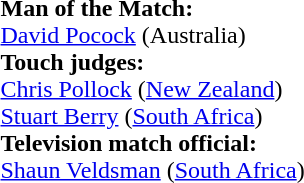<table style="width:50%">
<tr>
<td><br><strong>Man of the Match:</strong>
<br><a href='#'>David Pocock</a> (Australia)<br><strong>Touch judges:</strong>
<br><a href='#'>Chris Pollock</a> (<a href='#'>New Zealand</a>)
<br><a href='#'>Stuart Berry</a> (<a href='#'>South Africa</a>)
<br><strong>Television match official:</strong>
<br><a href='#'>Shaun Veldsman</a> (<a href='#'>South Africa</a>)</td>
</tr>
</table>
